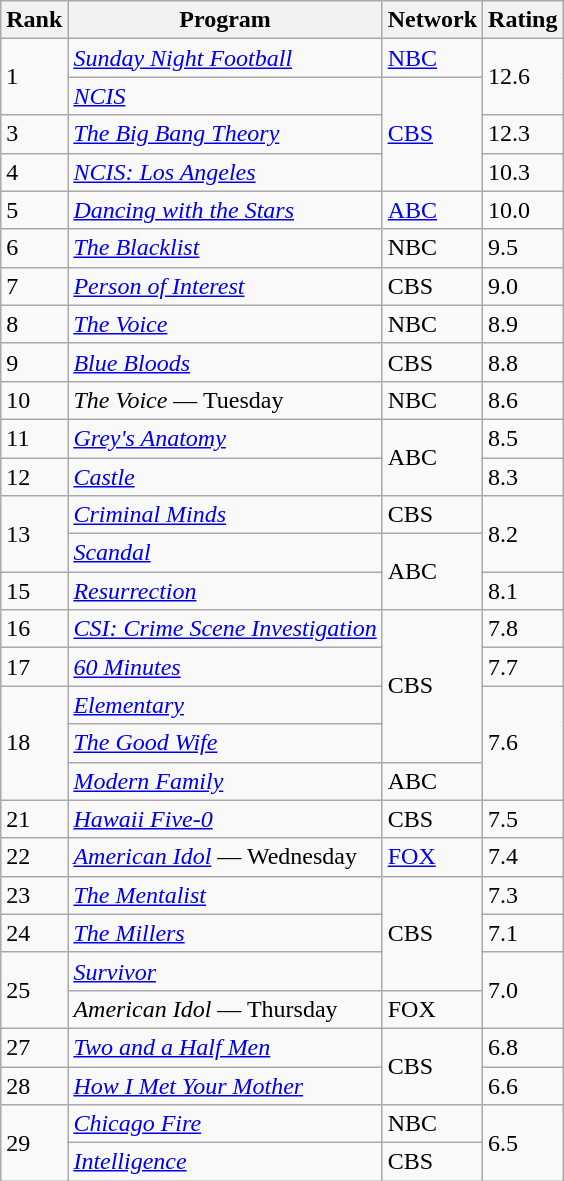<table class="wikitable">
<tr>
<th>Rank</th>
<th>Program</th>
<th>Network</th>
<th>Rating</th>
</tr>
<tr>
<td rowspan="2">1</td>
<td><em><a href='#'>Sunday Night Football</a></em></td>
<td><a href='#'>NBC</a></td>
<td rowspan="2">12.6</td>
</tr>
<tr>
<td><em><a href='#'>NCIS</a></em></td>
<td rowspan="3"><a href='#'>CBS</a></td>
</tr>
<tr>
<td>3</td>
<td><em><a href='#'>The Big Bang Theory</a></em></td>
<td>12.3</td>
</tr>
<tr>
<td>4</td>
<td><em><a href='#'>NCIS: Los Angeles</a></em></td>
<td>10.3</td>
</tr>
<tr>
<td>5</td>
<td><em><a href='#'>Dancing with the Stars</a></em></td>
<td><a href='#'>ABC</a></td>
<td>10.0</td>
</tr>
<tr>
<td>6</td>
<td><em><a href='#'>The Blacklist</a></em></td>
<td>NBC</td>
<td>9.5</td>
</tr>
<tr>
<td>7</td>
<td><em><a href='#'>Person of Interest</a></em></td>
<td>CBS</td>
<td>9.0</td>
</tr>
<tr>
<td>8</td>
<td><em><a href='#'>The Voice</a></em></td>
<td>NBC</td>
<td>8.9</td>
</tr>
<tr>
<td>9</td>
<td><em><a href='#'>Blue Bloods</a></em></td>
<td>CBS</td>
<td>8.8</td>
</tr>
<tr>
<td>10</td>
<td><em>The Voice</em> — Tuesday</td>
<td>NBC</td>
<td>8.6</td>
</tr>
<tr>
<td>11</td>
<td><em><a href='#'>Grey's Anatomy</a></em></td>
<td rowspan="2">ABC</td>
<td>8.5</td>
</tr>
<tr>
<td>12</td>
<td><em><a href='#'>Castle</a></em></td>
<td>8.3</td>
</tr>
<tr>
<td rowspan="2">13</td>
<td><em><a href='#'>Criminal Minds</a></em></td>
<td>CBS</td>
<td rowspan="2">8.2</td>
</tr>
<tr>
<td><em><a href='#'>Scandal</a></em></td>
<td rowspan="2">ABC</td>
</tr>
<tr>
<td>15</td>
<td><em><a href='#'>Resurrection</a></em></td>
<td>8.1</td>
</tr>
<tr>
<td>16</td>
<td><em><a href='#'>CSI: Crime Scene Investigation</a></em></td>
<td rowspan="4">CBS</td>
<td>7.8</td>
</tr>
<tr>
<td>17</td>
<td><em><a href='#'>60 Minutes</a></em></td>
<td>7.7</td>
</tr>
<tr>
<td rowspan="3">18</td>
<td><em><a href='#'>Elementary</a></em></td>
<td rowspan="3">7.6</td>
</tr>
<tr>
<td><em><a href='#'>The Good Wife</a></em></td>
</tr>
<tr>
<td><em><a href='#'>Modern Family</a></em></td>
<td>ABC</td>
</tr>
<tr>
<td>21</td>
<td><em><a href='#'>Hawaii Five-0</a></em></td>
<td>CBS</td>
<td>7.5</td>
</tr>
<tr>
<td>22</td>
<td><em><a href='#'>American Idol</a></em> — Wednesday</td>
<td><a href='#'>FOX</a></td>
<td>7.4</td>
</tr>
<tr>
<td>23</td>
<td><em><a href='#'>The Mentalist</a></em></td>
<td rowspan="3">CBS</td>
<td>7.3</td>
</tr>
<tr>
<td>24</td>
<td><em><a href='#'>The Millers</a></em></td>
<td>7.1</td>
</tr>
<tr>
<td rowspan="2">25</td>
<td><em><a href='#'>Survivor</a></em></td>
<td rowspan="2">7.0</td>
</tr>
<tr>
<td><em>American Idol</em> — Thursday</td>
<td>FOX</td>
</tr>
<tr>
<td>27</td>
<td><em><a href='#'>Two and a Half Men</a></em></td>
<td rowspan="2">CBS</td>
<td>6.8</td>
</tr>
<tr>
<td>28</td>
<td><em><a href='#'>How I Met Your Mother</a></em></td>
<td>6.6</td>
</tr>
<tr>
<td rowspan="2">29</td>
<td><em><a href='#'>Chicago Fire</a></em></td>
<td>NBC</td>
<td rowspan="2">6.5</td>
</tr>
<tr>
<td><em><a href='#'>Intelligence</a></em></td>
<td>CBS</td>
</tr>
</table>
